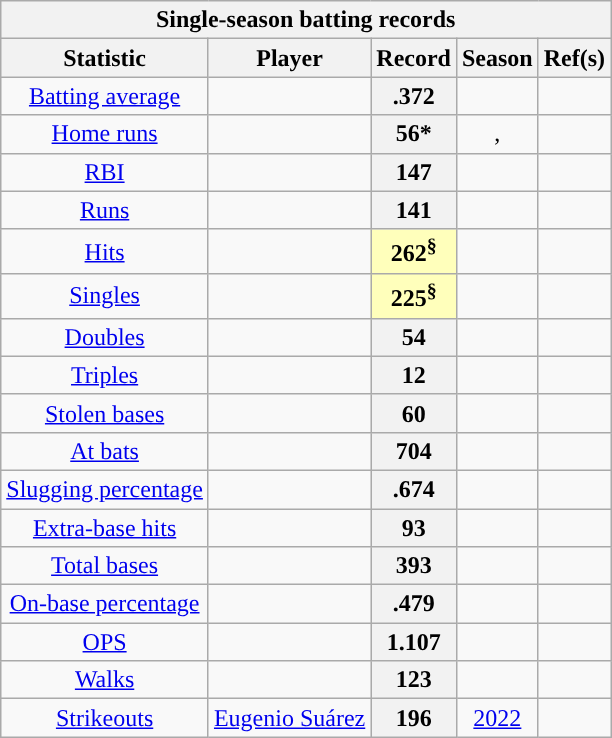<table class="wikitable sortable" style="text-align:center">
<tr>
<th colspan=5>Single-season batting records</th>
</tr>
<tr>
<th scope="col">Statistic</th>
<th scope="col">Player</th>
<th scope="col" class="unsortable">Record</th>
<th scope="col">Season</th>
<th scope="col" class="unsortable">Ref(s)</th>
</tr>
<tr>
<td><a href='#'>Batting average</a></td>
<td></td>
<th scope="row">.372</th>
<td></td>
<td></td>
</tr>
<tr>
<td><a href='#'>Home runs</a></td>
<td></td>
<th scope="row">56*</th>
<td>, </td>
<td></td>
</tr>
<tr>
<td><a href='#'>RBI</a></td>
<td></td>
<th scope="row">147</th>
<td></td>
<td></td>
</tr>
<tr>
<td><a href='#'>Runs</a></td>
<td></td>
<th scope="row">141</th>
<td></td>
<td></td>
</tr>
<tr>
<td><a href='#'>Hits</a></td>
<td></td>
<th scope="row" style="background-color:#ffffbb">262<sup>§</sup></th>
<td></td>
<td></td>
</tr>
<tr>
<td><a href='#'>Singles</a></td>
<td></td>
<th scope="row" style="background-color:#ffffbb">225<sup>§</sup></th>
<td></td>
<td></td>
</tr>
<tr>
<td><a href='#'>Doubles</a></td>
<td></td>
<th scope="row">54</th>
<td></td>
<td></td>
</tr>
<tr>
<td><a href='#'>Triples</a></td>
<td></td>
<th scope="row">12</th>
<td></td>
<td></td>
</tr>
<tr>
<td><a href='#'>Stolen bases</a></td>
<td></td>
<th scope="row">60</th>
<td></td>
<td></td>
</tr>
<tr>
<td><a href='#'>At bats</a></td>
<td></td>
<th scope="row">704</th>
<td></td>
<td></td>
</tr>
<tr>
<td><a href='#'>Slugging percentage</a></td>
<td></td>
<th scope="row">.674</th>
<td></td>
<td></td>
</tr>
<tr>
<td><a href='#'>Extra-base hits</a></td>
<td></td>
<th scope="row">93</th>
<td></td>
<td></td>
</tr>
<tr>
<td><a href='#'>Total bases</a></td>
<td></td>
<th scope="row">393</th>
<td></td>
<td></td>
</tr>
<tr>
<td><a href='#'>On-base percentage</a></td>
<td></td>
<th scope="row">.479</th>
<td></td>
<td></td>
</tr>
<tr>
<td><a href='#'>OPS</a></td>
<td></td>
<th scope="row">1.107</th>
<td></td>
<td></td>
</tr>
<tr>
<td><a href='#'>Walks</a></td>
<td></td>
<th scope="row">123</th>
<td></td>
<td></td>
</tr>
<tr>
<td><a href='#'>Strikeouts</a></td>
<td><a href='#'>Eugenio Suárez</a></td>
<th scope="row">196</th>
<td><a href='#'>2022</a></td>
<td></td>
</tr>
</table>
